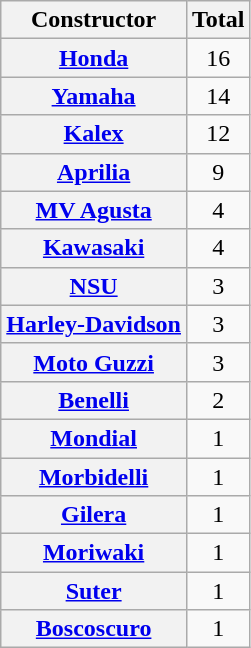<table class="sortable plainrowheaders wikitable">
<tr>
<th scope=col>Constructor</th>
<th scope=col>Total</th>
</tr>
<tr>
<th scope=row> <a href='#'>Honda</a></th>
<td align=center>16</td>
</tr>
<tr>
<th scope=row> <a href='#'>Yamaha</a></th>
<td align=center>14</td>
</tr>
<tr>
<th scope=row> <a href='#'>Kalex</a></th>
<td align=center>12</td>
</tr>
<tr>
<th scope=row> <a href='#'>Aprilia</a></th>
<td align=center>9</td>
</tr>
<tr>
<th scope=row> <a href='#'>MV Agusta</a></th>
<td align=center>4</td>
</tr>
<tr>
<th scope=row> <a href='#'>Kawasaki</a></th>
<td align=center>4</td>
</tr>
<tr>
<th scope=row> <a href='#'>NSU</a></th>
<td align=center>3</td>
</tr>
<tr>
<th scope=row> <a href='#'>Harley-Davidson</a></th>
<td align=center>3</td>
</tr>
<tr>
<th scope=row> <a href='#'>Moto Guzzi</a></th>
<td align=center>3</td>
</tr>
<tr>
<th scope=row> <a href='#'>Benelli</a></th>
<td align=center>2</td>
</tr>
<tr>
<th scope=row> <a href='#'>Mondial</a></th>
<td align=center>1</td>
</tr>
<tr>
<th scope=row> <a href='#'>Morbidelli</a></th>
<td align=center>1</td>
</tr>
<tr>
<th scope=row> <a href='#'>Gilera</a></th>
<td align=center>1</td>
</tr>
<tr>
<th scope=row> <a href='#'>Moriwaki</a></th>
<td align=center>1</td>
</tr>
<tr>
<th scope=row> <a href='#'>Suter</a></th>
<td align=center>1</td>
</tr>
<tr>
<th scope=row> <a href='#'>Boscoscuro</a></th>
<td align=center>1</td>
</tr>
</table>
